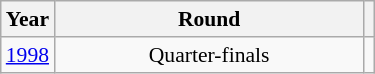<table class="wikitable" style="text-align: center; font-size:90%">
<tr>
<th>Year</th>
<th style="width:200px">Round</th>
<th></th>
</tr>
<tr>
<td><a href='#'>1998</a></td>
<td>Quarter-finals</td>
<td></td>
</tr>
</table>
